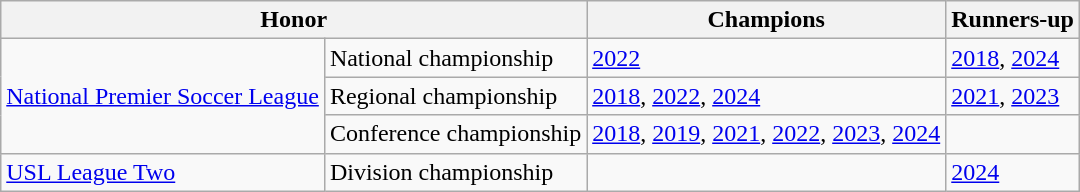<table class="wikitable">
<tr>
<th colspan=2>Honor</th>
<th>Champions</th>
<th>Runners-up</th>
</tr>
<tr>
<td rowspan="3"><a href='#'>National Premier Soccer League</a></td>
<td>National championship</td>
<td><a href='#'>2022</a></td>
<td><a href='#'>2018</a>, <a href='#'>2024</a></td>
</tr>
<tr>
<td>Regional championship</td>
<td><a href='#'>2018</a>, <a href='#'>2022</a>, <a href='#'>2024</a></td>
<td><a href='#'>2021</a>, <a href='#'>2023</a></td>
</tr>
<tr>
<td>Conference championship</td>
<td><a href='#'>2018</a>, <a href='#'>2019</a>, <a href='#'>2021</a>, <a href='#'>2022</a>, <a href='#'>2023</a>, <a href='#'>2024</a></td>
<td></td>
</tr>
<tr>
<td rowspan="1"><a href='#'>USL League Two</a></td>
<td>Division championship</td>
<td></td>
<td><a href='#'>2024</a></td>
</tr>
</table>
